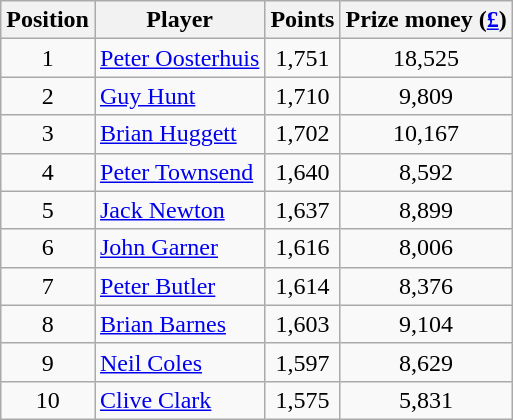<table class="wikitable">
<tr>
<th>Position</th>
<th>Player</th>
<th>Points</th>
<th>Prize money (<a href='#'>£</a>)</th>
</tr>
<tr>
<td align=center>1</td>
<td> <a href='#'>Peter Oosterhuis</a></td>
<td align=center>1,751</td>
<td align=center>18,525</td>
</tr>
<tr>
<td align=center>2</td>
<td> <a href='#'>Guy Hunt</a></td>
<td align=center>1,710</td>
<td align=center>9,809</td>
</tr>
<tr>
<td align=center>3</td>
<td> <a href='#'>Brian Huggett</a></td>
<td align=center>1,702</td>
<td align=center>10,167</td>
</tr>
<tr>
<td align=center>4</td>
<td> <a href='#'>Peter Townsend</a></td>
<td align=center>1,640</td>
<td align=center>8,592</td>
</tr>
<tr>
<td align=center>5</td>
<td> <a href='#'>Jack Newton</a></td>
<td align=center>1,637</td>
<td align=center>8,899</td>
</tr>
<tr>
<td align=center>6</td>
<td> <a href='#'>John Garner</a></td>
<td align=center>1,616</td>
<td align=center>8,006</td>
</tr>
<tr>
<td align=center>7</td>
<td> <a href='#'>Peter Butler</a></td>
<td align=center>1,614</td>
<td align=center>8,376</td>
</tr>
<tr>
<td align=center>8</td>
<td> <a href='#'>Brian Barnes</a></td>
<td align=center>1,603</td>
<td align=center>9,104</td>
</tr>
<tr>
<td align=center>9</td>
<td> <a href='#'>Neil Coles</a></td>
<td align=center>1,597</td>
<td align=center>8,629</td>
</tr>
<tr>
<td align=center>10</td>
<td> <a href='#'>Clive Clark</a></td>
<td align=center>1,575</td>
<td align=center>5,831</td>
</tr>
</table>
